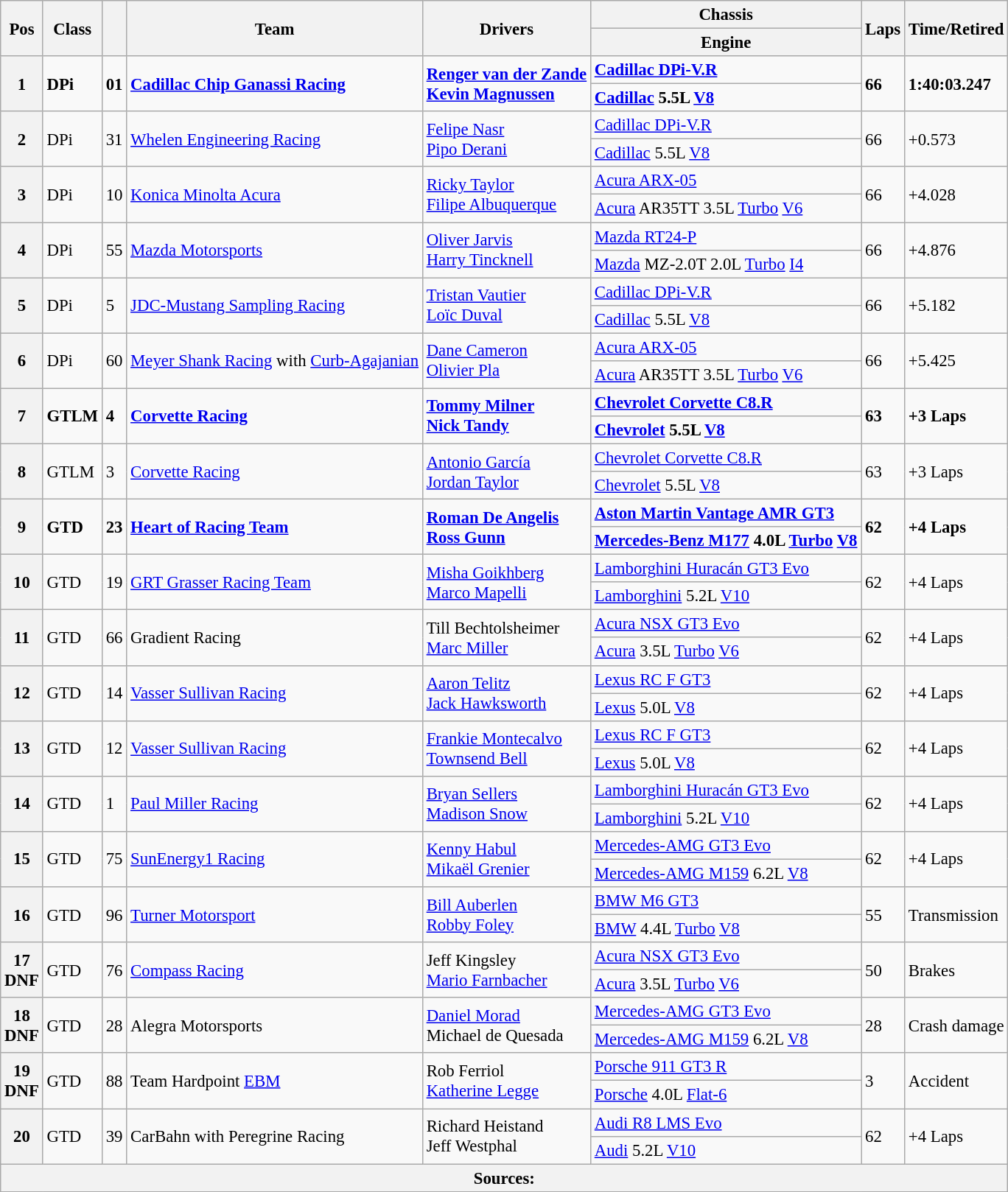<table class="wikitable" style="font-size: 95%;">
<tr>
<th rowspan=2>Pos</th>
<th rowspan=2>Class</th>
<th rowspan=2></th>
<th rowspan=2>Team</th>
<th rowspan=2>Drivers</th>
<th>Chassis</th>
<th rowspan=2>Laps</th>
<th rowspan=2>Time/Retired</th>
</tr>
<tr>
<th>Engine</th>
</tr>
<tr style="font-weight:bold">
<th rowspan=2>1</th>
<td rowspan=2>DPi</td>
<td rowspan=2>01</td>
<td rowspan=2> <a href='#'>Cadillac Chip Ganassi Racing</a></td>
<td rowspan=2> <a href='#'>Renger van der Zande</a><br> <a href='#'>Kevin Magnussen</a></td>
<td><a href='#'>Cadillac DPi-V.R</a></td>
<td rowspan=2>66</td>
<td rowspan=2>1:40:03.247</td>
</tr>
<tr style="font-weight:bold">
<td><a href='#'>Cadillac</a> 5.5L <a href='#'>V8</a></td>
</tr>
<tr>
<th rowspan=2>2</th>
<td rowspan=2>DPi</td>
<td rowspan=2>31</td>
<td rowspan=2> <a href='#'>Whelen Engineering Racing</a></td>
<td rowspan=2> <a href='#'>Felipe Nasr</a><br> <a href='#'>Pipo Derani</a></td>
<td><a href='#'>Cadillac DPi-V.R</a></td>
<td rowspan=2>66</td>
<td rowspan=2>+0.573</td>
</tr>
<tr>
<td><a href='#'>Cadillac</a> 5.5L <a href='#'>V8</a></td>
</tr>
<tr>
<th rowspan=2>3</th>
<td rowspan=2>DPi</td>
<td rowspan=2>10</td>
<td rowspan=2> <a href='#'>Konica Minolta Acura</a></td>
<td rowspan=2> <a href='#'>Ricky Taylor</a><br> <a href='#'>Filipe Albuquerque</a></td>
<td><a href='#'>Acura ARX-05</a></td>
<td rowspan=2>66</td>
<td rowspan=2>+4.028</td>
</tr>
<tr>
<td><a href='#'>Acura</a> AR35TT 3.5L <a href='#'>Turbo</a> <a href='#'>V6</a></td>
</tr>
<tr>
<th rowspan=2>4</th>
<td rowspan=2>DPi</td>
<td rowspan=2>55</td>
<td rowspan=2> <a href='#'>Mazda Motorsports</a></td>
<td rowspan=2> <a href='#'>Oliver Jarvis</a><br> <a href='#'>Harry Tincknell</a></td>
<td><a href='#'>Mazda RT24-P</a></td>
<td rowspan=2>66</td>
<td rowspan=2>+4.876</td>
</tr>
<tr>
<td><a href='#'>Mazda</a> MZ-2.0T 2.0L <a href='#'>Turbo</a> <a href='#'>I4</a></td>
</tr>
<tr>
<th rowspan=2>5</th>
<td rowspan=2>DPi</td>
<td rowspan=2>5</td>
<td rowspan=2> <a href='#'>JDC-Mustang Sampling Racing</a></td>
<td rowspan=2> <a href='#'>Tristan Vautier</a><br> <a href='#'>Loïc Duval</a></td>
<td><a href='#'>Cadillac DPi-V.R</a></td>
<td rowspan=2>66</td>
<td rowspan=2>+5.182</td>
</tr>
<tr>
<td><a href='#'>Cadillac</a> 5.5L <a href='#'>V8</a></td>
</tr>
<tr>
<th rowspan=2>6</th>
<td rowspan=2>DPi</td>
<td rowspan=2>60</td>
<td rowspan=2> <a href='#'>Meyer Shank Racing</a> with <a href='#'>Curb-Agajanian</a></td>
<td rowspan=2> <a href='#'>Dane Cameron</a><br> <a href='#'>Olivier Pla</a></td>
<td><a href='#'>Acura ARX-05</a></td>
<td rowspan=2>66</td>
<td rowspan=2>+5.425</td>
</tr>
<tr>
<td><a href='#'>Acura</a> AR35TT 3.5L <a href='#'>Turbo</a> <a href='#'>V6</a></td>
</tr>
<tr style="font-weight:bold">
<th rowspan=2>7</th>
<td rowspan=2>GTLM</td>
<td rowspan=2>4</td>
<td rowspan=2> <a href='#'>Corvette Racing</a></td>
<td rowspan=2> <a href='#'>Tommy Milner</a><br> <a href='#'>Nick Tandy</a></td>
<td><a href='#'>Chevrolet Corvette C8.R</a></td>
<td rowspan=2>63</td>
<td rowspan=2>+3 Laps</td>
</tr>
<tr style="font-weight:bold">
<td><a href='#'>Chevrolet</a> 5.5L <a href='#'>V8</a></td>
</tr>
<tr>
<th rowspan=2>8</th>
<td rowspan=2>GTLM</td>
<td rowspan=2>3</td>
<td rowspan=2> <a href='#'>Corvette Racing</a></td>
<td rowspan=2> <a href='#'>Antonio García</a><br> <a href='#'>Jordan Taylor</a></td>
<td><a href='#'>Chevrolet Corvette C8.R</a></td>
<td rowspan=2>63</td>
<td rowspan=2>+3 Laps</td>
</tr>
<tr>
<td><a href='#'>Chevrolet</a> 5.5L <a href='#'>V8</a></td>
</tr>
<tr style="font-weight:bold">
<th rowspan=2>9</th>
<td rowspan=2>GTD</td>
<td rowspan=2>23</td>
<td rowspan=2> <a href='#'>Heart of Racing Team</a></td>
<td rowspan=2> <a href='#'>Roman De Angelis</a><br> <a href='#'>Ross Gunn</a></td>
<td><a href='#'>Aston Martin Vantage AMR GT3</a></td>
<td rowspan=2>62</td>
<td rowspan=2>+4 Laps</td>
</tr>
<tr style="font-weight:bold">
<td><a href='#'>Mercedes-Benz M177</a> 4.0L <a href='#'>Turbo</a> <a href='#'>V8</a></td>
</tr>
<tr>
<th rowspan=2>10</th>
<td rowspan=2>GTD</td>
<td rowspan=2>19</td>
<td rowspan=2> <a href='#'>GRT Grasser Racing Team</a></td>
<td rowspan=2> <a href='#'>Misha Goikhberg</a><br> <a href='#'>Marco Mapelli</a></td>
<td><a href='#'>Lamborghini Huracán GT3 Evo</a></td>
<td rowspan=2>62</td>
<td rowspan=2>+4 Laps</td>
</tr>
<tr>
<td><a href='#'>Lamborghini</a> 5.2L <a href='#'>V10</a></td>
</tr>
<tr>
<th rowspan=2>11</th>
<td rowspan=2>GTD</td>
<td rowspan=2>66</td>
<td rowspan=2> Gradient Racing</td>
<td rowspan=2> Till Bechtolsheimer<br> <a href='#'>Marc Miller</a></td>
<td><a href='#'>Acura NSX GT3 Evo</a></td>
<td rowspan=2>62</td>
<td rowspan=2>+4 Laps</td>
</tr>
<tr>
<td><a href='#'>Acura</a> 3.5L <a href='#'>Turbo</a> <a href='#'>V6</a></td>
</tr>
<tr>
<th rowspan=2>12</th>
<td rowspan=2>GTD</td>
<td rowspan=2>14</td>
<td rowspan=2> <a href='#'>Vasser Sullivan Racing</a></td>
<td rowspan=2> <a href='#'>Aaron Telitz</a><br> <a href='#'>Jack Hawksworth</a></td>
<td><a href='#'>Lexus RC F GT3</a></td>
<td rowspan=2>62</td>
<td rowspan=2>+4 Laps</td>
</tr>
<tr>
<td><a href='#'>Lexus</a> 5.0L <a href='#'>V8</a></td>
</tr>
<tr>
<th rowspan=2>13</th>
<td rowspan=2>GTD</td>
<td rowspan=2>12</td>
<td rowspan=2> <a href='#'>Vasser Sullivan Racing</a></td>
<td rowspan=2> <a href='#'>Frankie Montecalvo</a><br> <a href='#'>Townsend Bell</a></td>
<td><a href='#'>Lexus RC F GT3</a></td>
<td rowspan=2>62</td>
<td rowspan=2>+4 Laps</td>
</tr>
<tr>
<td><a href='#'>Lexus</a> 5.0L <a href='#'>V8</a></td>
</tr>
<tr>
<th rowspan=2>14</th>
<td rowspan=2>GTD</td>
<td rowspan=2>1</td>
<td rowspan=2> <a href='#'>Paul Miller Racing</a></td>
<td rowspan=2> <a href='#'>Bryan Sellers</a><br> <a href='#'>Madison Snow</a></td>
<td><a href='#'>Lamborghini Huracán GT3 Evo</a></td>
<td rowspan=2>62</td>
<td rowspan=2>+4 Laps</td>
</tr>
<tr>
<td><a href='#'>Lamborghini</a> 5.2L <a href='#'>V10</a></td>
</tr>
<tr>
<th rowspan=2>15</th>
<td rowspan=2>GTD</td>
<td rowspan=2>75</td>
<td rowspan=2> <a href='#'>SunEnergy1 Racing</a></td>
<td rowspan=2> <a href='#'>Kenny Habul</a><br> <a href='#'>Mikaël Grenier</a></td>
<td><a href='#'>Mercedes-AMG GT3 Evo</a></td>
<td rowspan=2>62</td>
<td rowspan=2>+4 Laps</td>
</tr>
<tr>
<td><a href='#'>Mercedes-AMG M159</a> 6.2L <a href='#'>V8</a></td>
</tr>
<tr>
<th rowspan=2>16</th>
<td rowspan=2>GTD</td>
<td rowspan=2>96</td>
<td rowspan=2> <a href='#'>Turner Motorsport</a></td>
<td rowspan=2> <a href='#'>Bill Auberlen</a><br> <a href='#'>Robby Foley</a></td>
<td><a href='#'>BMW M6 GT3</a></td>
<td rowspan=2>55</td>
<td rowspan=2>Transmission</td>
</tr>
<tr>
<td><a href='#'>BMW</a> 4.4L <a href='#'>Turbo</a> <a href='#'>V8</a></td>
</tr>
<tr>
<th rowspan=2>17<br>DNF</th>
<td rowspan=2>GTD</td>
<td rowspan=2>76</td>
<td rowspan=2> <a href='#'>Compass Racing</a></td>
<td rowspan=2> Jeff Kingsley<br> <a href='#'>Mario Farnbacher</a></td>
<td><a href='#'>Acura NSX GT3 Evo</a></td>
<td rowspan=2>50</td>
<td rowspan=2>Brakes</td>
</tr>
<tr>
<td><a href='#'>Acura</a> 3.5L <a href='#'>Turbo</a> <a href='#'>V6</a></td>
</tr>
<tr>
<th rowspan=2>18<br>DNF</th>
<td rowspan=2>GTD</td>
<td rowspan=2>28</td>
<td rowspan=2> Alegra Motorsports</td>
<td rowspan=2> <a href='#'>Daniel Morad</a><br> Michael de Quesada</td>
<td><a href='#'>Mercedes-AMG GT3 Evo</a></td>
<td rowspan=2>28</td>
<td rowspan=2>Crash damage</td>
</tr>
<tr>
<td><a href='#'>Mercedes-AMG M159</a> 6.2L <a href='#'>V8</a></td>
</tr>
<tr>
<th rowspan=2>19<br>DNF</th>
<td rowspan=2>GTD</td>
<td rowspan=2>88</td>
<td rowspan=2> Team Hardpoint <a href='#'>EBM</a></td>
<td rowspan=2> Rob Ferriol<br> <a href='#'>Katherine Legge</a></td>
<td><a href='#'>Porsche 911 GT3 R</a></td>
<td rowspan=2>3</td>
<td rowspan=2>Accident</td>
</tr>
<tr>
<td><a href='#'>Porsche</a> 4.0L <a href='#'>Flat-6</a></td>
</tr>
<tr>
<th rowspan=2>20</th>
<td rowspan=2>GTD</td>
<td rowspan=2>39</td>
<td rowspan=2> CarBahn with Peregrine Racing</td>
<td rowspan=2> Richard Heistand<br> Jeff Westphal</td>
<td><a href='#'>Audi R8 LMS Evo</a></td>
<td rowspan=2>62</td>
<td rowspan=2>+4 Laps</td>
</tr>
<tr>
<td><a href='#'>Audi</a> 5.2L <a href='#'>V10</a></td>
</tr>
<tr>
<th colspan=8 align=center>Sources:</th>
</tr>
<tr>
</tr>
</table>
